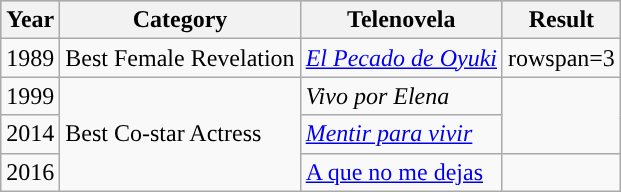<table class="wikitable">
<tr style="background:#b0c4de;">
<th>Year</th>
<th>Category</th>
<th>Telenovela</th>
<th>Result</th>
</tr>
<tr>
<td>1989</td>
<td>Best Female Revelation</td>
<td><em><a href='#'>El Pecado de Oyuki</a></em></td>
<td>rowspan=3 </td>
</tr>
<tr>
<td>1999</td>
<td rowspan="4">Best Co-star Actress</td>
<td><em>Vivo por Elena</em></td>
</tr>
<tr>
<td>2014</td>
<td><em><a href='#'>Mentir para vivir</a></em></td>
</tr>
<tr>
<td>2016</td>
<td><a href='#'>A que no me dejas</a></td>
<td></td>
</tr>
</table>
